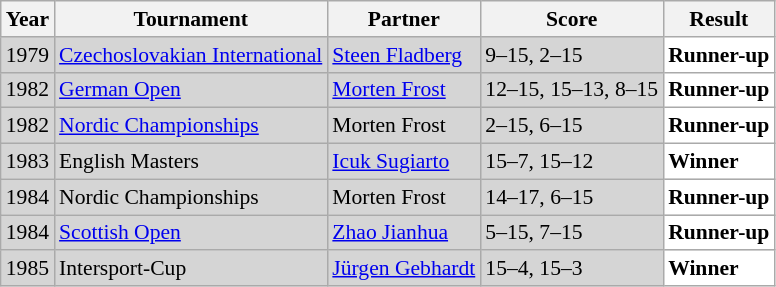<table class="sortable wikitable" style="font-size: 90%;">
<tr>
<th>Year</th>
<th>Tournament</th>
<th>Partner</th>
<th>Score</th>
<th>Result</th>
</tr>
<tr style="background:#D5D5D5">
<td align="center">1979</td>
<td><a href='#'>Czechoslovakian International</a></td>
<td> <a href='#'>Steen Fladberg</a></td>
<td>9–15, 2–15</td>
<td style="text-align:left; background:white"> <strong>Runner-up</strong></td>
</tr>
<tr style="background:#D5D5D5">
<td align="center">1982</td>
<td><a href='#'>German Open</a></td>
<td> <a href='#'>Morten Frost</a></td>
<td>12–15, 15–13, 8–15</td>
<td style="text-align:left; background:white"> <strong>Runner-up</strong></td>
</tr>
<tr style="background:#D5D5D5">
<td align="center">1982</td>
<td><a href='#'>Nordic Championships</a></td>
<td> Morten Frost</td>
<td>2–15, 6–15</td>
<td style="text-align:left; background:white"> <strong>Runner-up</strong></td>
</tr>
<tr style="background:#D5D5D5">
<td align="center">1983</td>
<td>English Masters</td>
<td> <a href='#'>Icuk Sugiarto</a></td>
<td>15–7, 15–12</td>
<td style="text-align:left; background:white"> <strong>Winner</strong></td>
</tr>
<tr style="background:#D5D5D5">
<td align="center">1984</td>
<td>Nordic Championships</td>
<td> Morten Frost</td>
<td>14–17, 6–15</td>
<td style="text-align:left; background:white"> <strong>Runner-up</strong></td>
</tr>
<tr style="background:#D5D5D5">
<td align="center">1984</td>
<td><a href='#'>Scottish Open</a></td>
<td> <a href='#'>Zhao Jianhua</a></td>
<td>5–15, 7–15</td>
<td style="text-align:left; background:white"> <strong>Runner-up</strong></td>
</tr>
<tr style="background:#D5D5D5">
<td align="center">1985</td>
<td>Intersport-Cup</td>
<td> <a href='#'>Jürgen Gebhardt</a></td>
<td>15–4, 15–3</td>
<td style="text-align:left; background:white"> <strong>Winner</strong></td>
</tr>
</table>
